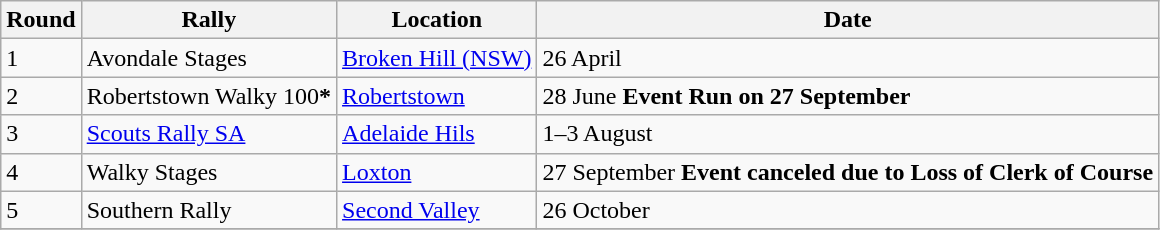<table class="wikitable">
<tr>
<th>Round</th>
<th>Rally</th>
<th>Location</th>
<th>Date</th>
</tr>
<tr>
<td>1</td>
<td>Avondale Stages</td>
<td><a href='#'>Broken Hill (NSW)</a></td>
<td>26 April</td>
</tr>
<tr>
<td>2</td>
<td>Robertstown Walky 100<strong>*</strong></td>
<td><a href='#'>Robertstown</a></td>
<td>28 June <strong>Event Run on 27 September</strong></td>
</tr>
<tr>
<td>3</td>
<td><a href='#'>Scouts Rally SA</a></td>
<td><a href='#'>Adelaide Hils</a></td>
<td>1–3 August</td>
</tr>
<tr>
<td>4</td>
<td>Walky Stages</td>
<td><a href='#'>Loxton</a></td>
<td>27 September <strong>Event canceled due to Loss of Clerk of Course</strong></td>
</tr>
<tr>
<td>5</td>
<td>Southern Rally</td>
<td><a href='#'>Second Valley</a></td>
<td>26 October</td>
</tr>
<tr>
</tr>
</table>
